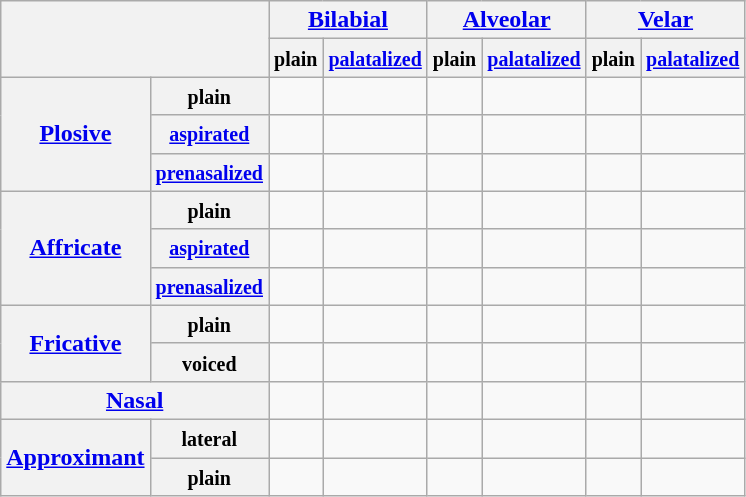<table class="wikitable" style="text-align:center">
<tr>
<th colspan="2" rowspan="2"></th>
<th colspan="2"><a href='#'>Bilabial</a></th>
<th colspan="2"><a href='#'>Alveolar</a></th>
<th colspan="2"><a href='#'>Velar</a></th>
</tr>
<tr>
<th><small>plain</small></th>
<th><a href='#'><small>palatalized</small></a></th>
<th><small>plain</small></th>
<th><a href='#'><small>palatalized</small></a></th>
<th><small>plain</small></th>
<th><a href='#'><small>palatalized</small></a></th>
</tr>
<tr>
<th rowspan="3"><a href='#'>Plosive</a></th>
<th><small>plain</small></th>
<td></td>
<td></td>
<td></td>
<td></td>
<td></td>
<td></td>
</tr>
<tr>
<th><a href='#'><small>aspirated</small></a></th>
<td></td>
<td></td>
<td></td>
<td></td>
<td></td>
<td></td>
</tr>
<tr>
<th><a href='#'><small>prenasalized</small></a></th>
<td></td>
<td></td>
<td></td>
<td></td>
<td></td>
<td></td>
</tr>
<tr>
<th rowspan="3"><a href='#'>Affricate</a></th>
<th><small>plain</small></th>
<td></td>
<td></td>
<td></td>
<td></td>
<td></td>
<td></td>
</tr>
<tr>
<th><a href='#'><small>aspirated</small></a></th>
<td></td>
<td></td>
<td></td>
<td></td>
<td></td>
<td></td>
</tr>
<tr>
<th><a href='#'><small>prenasalized</small></a></th>
<td></td>
<td></td>
<td></td>
<td></td>
<td></td>
<td></td>
</tr>
<tr>
<th rowspan="2"><a href='#'>Fricative</a></th>
<th><small>plain</small></th>
<td></td>
<td></td>
<td></td>
<td></td>
<td></td>
<td></td>
</tr>
<tr>
<th><small>voiced</small></th>
<td></td>
<td></td>
<td></td>
<td></td>
<td></td>
<td></td>
</tr>
<tr>
<th colspan="2"><a href='#'>Nasal</a></th>
<td></td>
<td></td>
<td></td>
<td></td>
<td></td>
<td></td>
</tr>
<tr>
<th rowspan="2"><a href='#'>Approximant</a></th>
<th><small>lateral</small></th>
<td></td>
<td></td>
<td></td>
<td></td>
<td></td>
<td></td>
</tr>
<tr>
<th><small>plain</small></th>
<td></td>
<td></td>
<td></td>
<td></td>
<td></td>
<td></td>
</tr>
</table>
